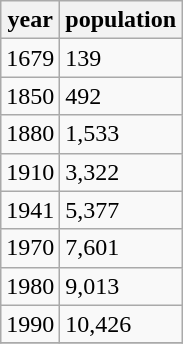<table class="wikitable">
<tr>
<th>year</th>
<th>population</th>
</tr>
<tr>
<td>1679</td>
<td>139 </td>
</tr>
<tr>
<td>1850</td>
<td>492</td>
</tr>
<tr>
<td>1880</td>
<td>1,533</td>
</tr>
<tr>
<td>1910</td>
<td>3,322</td>
</tr>
<tr>
<td>1941</td>
<td>5,377</td>
</tr>
<tr>
<td>1970</td>
<td>7,601</td>
</tr>
<tr>
<td>1980</td>
<td>9,013</td>
</tr>
<tr>
<td>1990</td>
<td>10,426</td>
</tr>
<tr>
</tr>
</table>
